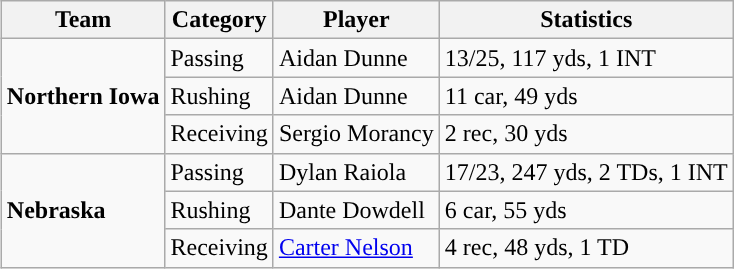<table class="wikitable" style="float: right;">
<tr>
<th>Team</th>
<th>Category</th>
<th>Player</th>
<th>Statistics</th>
</tr>
<tr>
<td rowspan=3><strong>Northern Iowa</strong></td>
<td>Passing</td>
<td>Aidan Dunne</td>
<td>13/25, 117 yds, 1 INT</td>
</tr>
<tr>
<td>Rushing</td>
<td>Aidan Dunne</td>
<td>11 car, 49 yds</td>
</tr>
<tr>
<td>Receiving</td>
<td>Sergio Morancy</td>
<td>2 rec, 30 yds</td>
</tr>
<tr>
<td rowspan=3><strong>Nebraska</strong></td>
<td>Passing</td>
<td>Dylan Raiola</td>
<td>17/23, 247 yds, 2 TDs, 1 INT</td>
</tr>
<tr>
<td>Rushing</td>
<td>Dante Dowdell</td>
<td>6 car, 55 yds</td>
</tr>
<tr>
<td>Receiving</td>
<td><a href='#'>Carter Nelson</a></td>
<td>4 rec, 48 yds, 1 TD</td>
</tr>
</table>
